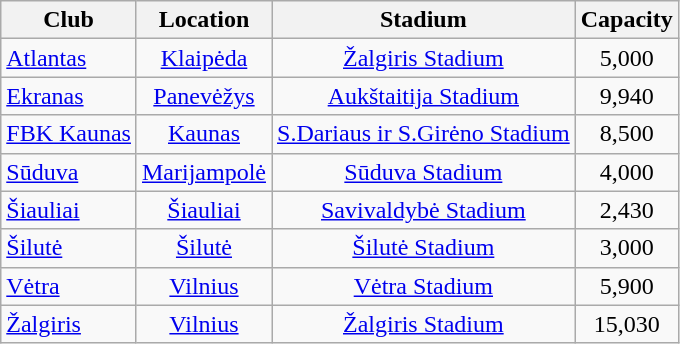<table class="wikitable sortable" style="text-align:center;">
<tr>
<th>Club</th>
<th>Location</th>
<th>Stadium</th>
<th>Capacity</th>
</tr>
<tr>
<td style="text-align:left;"><a href='#'>Atlantas</a></td>
<td><a href='#'>Klaipėda</a></td>
<td><a href='#'>Žalgiris Stadium</a></td>
<td>5,000</td>
</tr>
<tr>
<td style="text-align:left;"><a href='#'>Ekranas</a></td>
<td><a href='#'>Panevėžys</a></td>
<td><a href='#'>Aukštaitija Stadium</a></td>
<td>9,940</td>
</tr>
<tr>
<td style="text-align:left;"><a href='#'>FBK Kaunas</a></td>
<td><a href='#'>Kaunas</a></td>
<td><a href='#'>S.Dariaus ir S.Girėno Stadium</a></td>
<td>8,500</td>
</tr>
<tr>
<td style="text-align:left;"><a href='#'>Sūduva</a></td>
<td><a href='#'>Marijampolė</a></td>
<td><a href='#'>Sūduva Stadium</a></td>
<td>4,000</td>
</tr>
<tr>
<td style="text-align:left;"><a href='#'>Šiauliai</a></td>
<td><a href='#'>Šiauliai</a></td>
<td><a href='#'>Savivaldybė Stadium</a></td>
<td>2,430</td>
</tr>
<tr>
<td style="text-align:left;"><a href='#'>Šilutė</a></td>
<td><a href='#'>Šilutė</a></td>
<td><a href='#'>Šilutė Stadium</a></td>
<td>3,000</td>
</tr>
<tr>
<td style="text-align:left;"><a href='#'>Vėtra</a></td>
<td><a href='#'>Vilnius</a></td>
<td><a href='#'>Vėtra Stadium</a></td>
<td>5,900</td>
</tr>
<tr>
<td style="text-align:left;"><a href='#'>Žalgiris</a></td>
<td><a href='#'>Vilnius</a></td>
<td><a href='#'>Žalgiris Stadium</a></td>
<td>15,030</td>
</tr>
</table>
